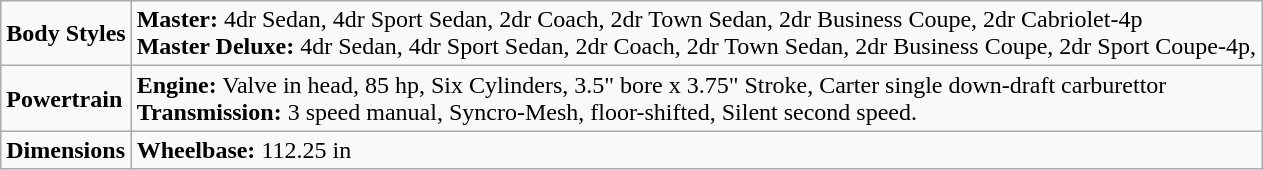<table class="wikitable">
<tr>
<td><strong>Body Styles</strong></td>
<td><strong>Master:</strong> 4dr Sedan, 4dr Sport Sedan, 2dr Coach, 2dr Town Sedan, 2dr Business Coupe, 2dr Cabriolet-4p<br><strong>Master Deluxe:</strong> 4dr Sedan, 4dr Sport Sedan, 2dr Coach, 2dr Town Sedan, 2dr Business Coupe, 2dr Sport Coupe-4p,</td>
</tr>
<tr>
<td><strong>Powertrain</strong></td>
<td><strong>Engine:</strong> Valve in head, 85 hp, Six Cylinders, 3.5" bore x 3.75" Stroke, Carter single down-draft carburettor<br><strong>Transmission:</strong> 3 speed manual, Syncro-Mesh, floor-shifted, Silent second speed.</td>
</tr>
<tr>
<td><strong>Dimensions</strong></td>
<td><strong>Wheelbase:</strong> 112.25 in</td>
</tr>
</table>
